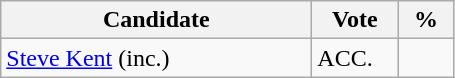<table class="wikitable">
<tr>
<th bgcolor="#DDDDFF" width="200px">Candidate</th>
<th bgcolor="#DDDDFF" width="50px">Vote</th>
<th bgcolor="#DDDDFF" width="30px">%</th>
</tr>
<tr>
<td><a href='#'>Steve Kent</a> (inc.)</td>
<td>ACC.</td>
<td></td>
</tr>
</table>
